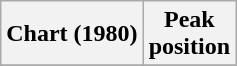<table class="wikitable plainrowheaders" style="text-align:center">
<tr>
<th scope="col">Chart (1980)</th>
<th scope="col">Peak<br>position</th>
</tr>
<tr>
</tr>
</table>
